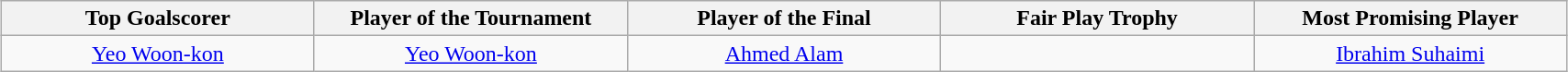<table class=wikitable style="margin:auto; text-align:center">
<tr>
<th style="width: 220px;">Top Goalscorer</th>
<th style="width: 220px;">Player of the Tournament</th>
<th style="width: 220px;">Player of the Final</th>
<th style="width: 220px;">Fair Play Trophy</th>
<th style="width: 220px;">Most Promising Player</th>
</tr>
<tr>
<td> <a href='#'>Yeo Woon-kon</a></td>
<td> <a href='#'>Yeo Woon-kon</a></td>
<td> <a href='#'>Ahmed Alam</a></td>
<td></td>
<td> <a href='#'>Ibrahim Suhaimi</a></td>
</tr>
</table>
